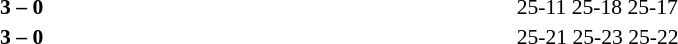<table width=100% cellspacing=1>
<tr>
<th width=20%></th>
<th width=12%></th>
<th width=20%></th>
<th width=33%></th>
<td></td>
</tr>
<tr style=font-size:90%>
<td align=right></td>
<td align=center><strong>3 – 0</strong></td>
<td></td>
<td>25-11 25-18 25-17</td>
<td></td>
</tr>
<tr style=font-size:90%>
<td align=right></td>
<td align=center><strong>3 – 0</strong></td>
<td></td>
<td>25-21 25-23 25-22</td>
</tr>
</table>
